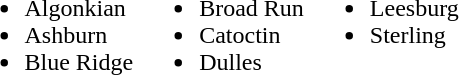<table border="0">
<tr>
<td valign="top"><br><ul><li>Algonkian</li><li>Ashburn</li><li>Blue Ridge</li></ul></td>
<td valign="top"><br><ul><li>Broad Run</li><li>Catoctin</li><li>Dulles</li></ul></td>
<td valign="top"><br><ul><li>Leesburg</li><li>Sterling</li></ul></td>
</tr>
</table>
